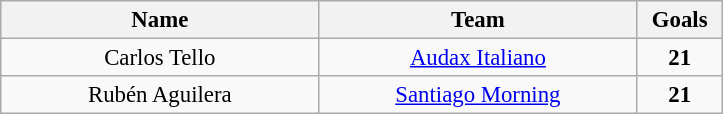<table class="wikitable" style="font-size:95%; text-align:center;">
<tr>
<th width="205">Name</th>
<th width="205">Team</th>
<th width="50">Goals</th>
</tr>
<tr>
<td> Carlos Tello</td>
<td><a href='#'>Audax Italiano</a></td>
<td><strong>21</strong></td>
</tr>
<tr>
<td> Rubén Aguilera</td>
<td><a href='#'>Santiago Morning</a></td>
<td><strong>21</strong></td>
</tr>
</table>
